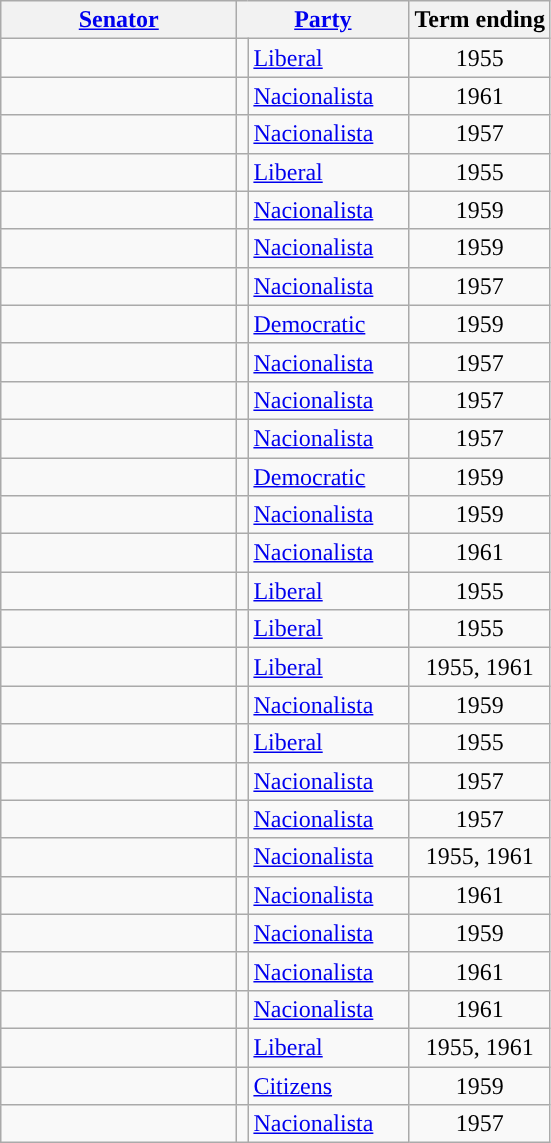<table class="wikitable sortable">
<tr>
<th width="150px"><a href='#'>Senator</a></th>
<th colspan="2"><a href='#'>Party</a></th>
<th>Term ending</th>
</tr>
<tr>
<td></td>
<td></td>
<td width="100px"><a href='#'>Liberal</a></td>
<td align="center">1955</td>
</tr>
<tr>
<td></td>
<td></td>
<td><a href='#'>Nacionalista</a></td>
<td align="center">1961</td>
</tr>
<tr>
<td></td>
<td></td>
<td><a href='#'>Nacionalista</a></td>
<td align="center">1957</td>
</tr>
<tr>
<td></td>
<td></td>
<td><a href='#'>Liberal</a></td>
<td align="center">1955</td>
</tr>
<tr>
<td></td>
<td></td>
<td><a href='#'>Nacionalista</a></td>
<td align="center">1959</td>
</tr>
<tr>
<td></td>
<td></td>
<td><a href='#'>Nacionalista</a></td>
<td align="center">1959</td>
</tr>
<tr>
<td></td>
<td></td>
<td><a href='#'>Nacionalista</a></td>
<td align="center">1957</td>
</tr>
<tr>
<td></td>
<td></td>
<td><a href='#'>Democratic</a></td>
<td align="center">1959</td>
</tr>
<tr>
<td></td>
<td></td>
<td><a href='#'>Nacionalista</a></td>
<td align="center">1957</td>
</tr>
<tr>
<td></td>
<td></td>
<td><a href='#'>Nacionalista</a></td>
<td align="center">1957</td>
</tr>
<tr>
<td></td>
<td></td>
<td><a href='#'>Nacionalista</a></td>
<td align="center">1957</td>
</tr>
<tr>
<td></td>
<td></td>
<td><a href='#'>Democratic</a></td>
<td align="center">1959</td>
</tr>
<tr>
<td></td>
<td></td>
<td><a href='#'>Nacionalista</a></td>
<td align="center">1959</td>
</tr>
<tr>
<td></td>
<td></td>
<td><a href='#'>Nacionalista</a></td>
<td align="center">1961</td>
</tr>
<tr>
<td></td>
<td></td>
<td><a href='#'>Liberal</a></td>
<td align="center">1955</td>
</tr>
<tr>
<td></td>
<td></td>
<td><a href='#'>Liberal</a></td>
<td align="center">1955</td>
</tr>
<tr>
<td></td>
<td></td>
<td><a href='#'>Liberal</a></td>
<td align="center">1955, 1961</td>
</tr>
<tr>
<td></td>
<td></td>
<td><a href='#'>Nacionalista</a></td>
<td align="center">1959</td>
</tr>
<tr>
<td></td>
<td></td>
<td><a href='#'>Liberal</a></td>
<td align="center">1955</td>
</tr>
<tr>
<td></td>
<td></td>
<td><a href='#'>Nacionalista</a></td>
<td align="center">1957</td>
</tr>
<tr>
<td></td>
<td></td>
<td><a href='#'>Nacionalista</a></td>
<td align="center">1957</td>
</tr>
<tr>
<td></td>
<td></td>
<td><a href='#'>Nacionalista</a></td>
<td align="center">1955, 1961</td>
</tr>
<tr>
<td></td>
<td></td>
<td><a href='#'>Nacionalista</a></td>
<td align="center">1961</td>
</tr>
<tr>
<td></td>
<td></td>
<td><a href='#'>Nacionalista</a></td>
<td align="center">1959</td>
</tr>
<tr>
<td></td>
<td></td>
<td><a href='#'>Nacionalista</a></td>
<td align="center">1961</td>
</tr>
<tr>
<td></td>
<td></td>
<td><a href='#'>Nacionalista</a></td>
<td align="center">1961</td>
</tr>
<tr>
<td></td>
<td></td>
<td><a href='#'>Liberal</a></td>
<td align="center">1955, 1961</td>
</tr>
<tr>
<td></td>
<td></td>
<td><a href='#'>Citizens</a></td>
<td align="center">1959</td>
</tr>
<tr>
<td></td>
<td></td>
<td><a href='#'>Nacionalista</a></td>
<td align="center">1957</td>
</tr>
</table>
